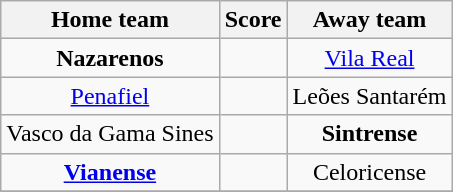<table class="wikitable" style="text-align: center">
<tr>
<th>Home team</th>
<th>Score</th>
<th>Away team</th>
</tr>
<tr>
<td><strong>Nazarenos</strong> </td>
<td></td>
<td><a href='#'>Vila Real</a> </td>
</tr>
<tr>
<td><a href='#'>Penafiel</a> </td>
<td></td>
<td>Leões Santarém </td>
</tr>
<tr>
<td>Vasco da Gama Sines </td>
<td></td>
<td><strong>Sintrense</strong> </td>
</tr>
<tr>
<td><strong><a href='#'>Vianense</a></strong> </td>
<td></td>
<td>Celoricense </td>
</tr>
<tr>
</tr>
</table>
